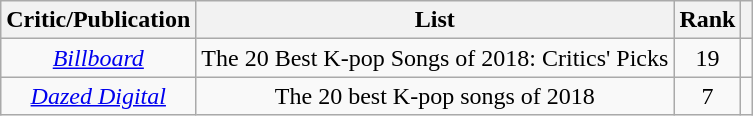<table class="wikitable">
<tr>
<th>Critic/Publication</th>
<th>List</th>
<th>Rank</th>
<th></th>
</tr>
<tr>
<td align="center"><em><a href='#'>Billboard</a></em></td>
<td align="center">The 20 Best K-pop Songs of 2018: Critics' Picks</td>
<td align="center">19</td>
<td align="center"></td>
</tr>
<tr>
<td align="center"><em><a href='#'>Dazed Digital</a></em></td>
<td align="center">The 20 best K-pop songs of 2018</td>
<td align="center">7</td>
<td align="center"></td>
</tr>
</table>
